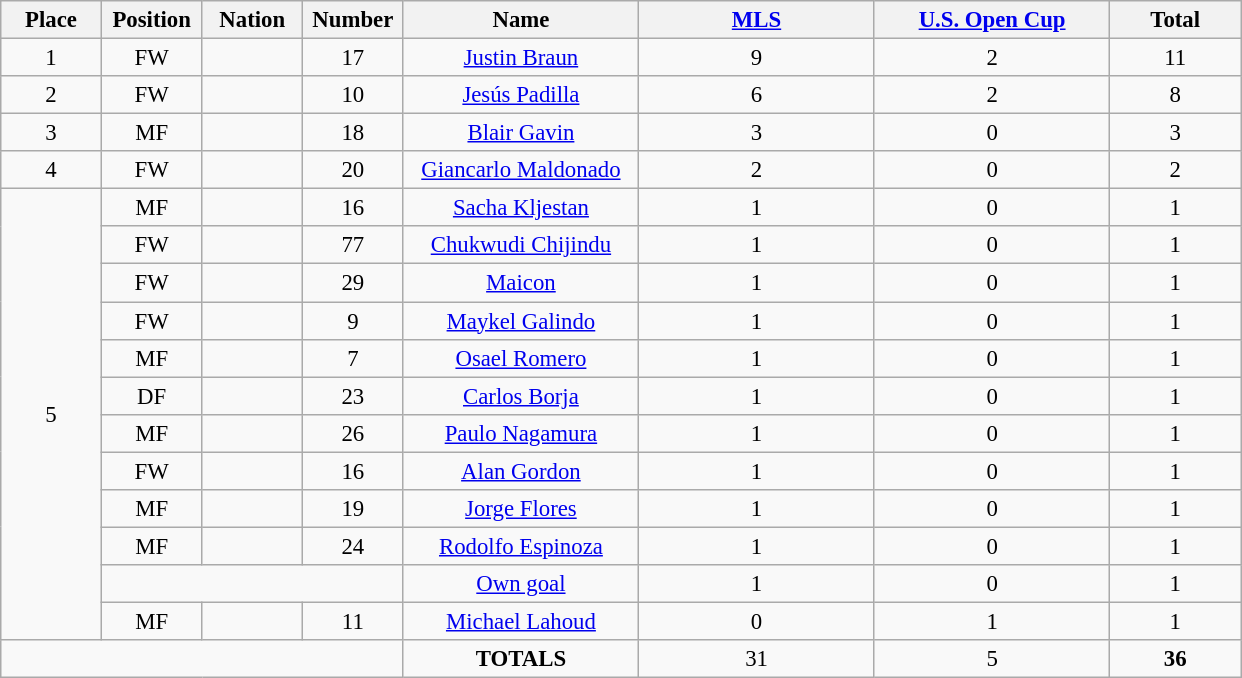<table class="wikitable" style="font-size: 95%; text-align: center;">
<tr>
<th width=60>Place</th>
<th width=60>Position</th>
<th width=60>Nation</th>
<th width=60>Number</th>
<th width=150>Name</th>
<th width=150><a href='#'>MLS</a></th>
<th width=150><a href='#'>U.S. Open Cup</a></th>
<th width=80><strong>Total</strong></th>
</tr>
<tr>
<td>1</td>
<td>FW</td>
<td></td>
<td>17</td>
<td><a href='#'>Justin Braun</a></td>
<td>9</td>
<td>2</td>
<td>11</td>
</tr>
<tr>
<td>2</td>
<td>FW</td>
<td></td>
<td>10</td>
<td><a href='#'>Jesús Padilla</a></td>
<td>6</td>
<td>2</td>
<td>8</td>
</tr>
<tr>
<td>3</td>
<td>MF</td>
<td></td>
<td>18</td>
<td><a href='#'>Blair Gavin</a></td>
<td>3</td>
<td>0</td>
<td>3</td>
</tr>
<tr>
<td>4</td>
<td>FW</td>
<td></td>
<td>20</td>
<td><a href='#'>Giancarlo Maldonado</a></td>
<td>2</td>
<td>0</td>
<td>2</td>
</tr>
<tr>
<td rowspan="12">5</td>
<td>MF</td>
<td></td>
<td>16</td>
<td><a href='#'>Sacha Kljestan</a></td>
<td>1</td>
<td>0</td>
<td>1</td>
</tr>
<tr>
<td>FW</td>
<td></td>
<td>77</td>
<td><a href='#'>Chukwudi Chijindu</a></td>
<td>1</td>
<td>0</td>
<td>1</td>
</tr>
<tr>
<td>FW</td>
<td></td>
<td>29</td>
<td><a href='#'>Maicon</a></td>
<td>1</td>
<td>0</td>
<td>1</td>
</tr>
<tr>
<td>FW</td>
<td></td>
<td>9</td>
<td><a href='#'>Maykel Galindo</a></td>
<td>1</td>
<td>0</td>
<td>1</td>
</tr>
<tr>
<td>MF</td>
<td></td>
<td>7</td>
<td><a href='#'>Osael Romero</a></td>
<td>1</td>
<td>0</td>
<td>1</td>
</tr>
<tr>
<td>DF</td>
<td></td>
<td>23</td>
<td><a href='#'>Carlos Borja</a></td>
<td>1</td>
<td>0</td>
<td>1</td>
</tr>
<tr>
<td>MF</td>
<td></td>
<td>26</td>
<td><a href='#'>Paulo Nagamura</a></td>
<td>1</td>
<td>0</td>
<td>1</td>
</tr>
<tr>
<td>FW</td>
<td></td>
<td>16</td>
<td><a href='#'>Alan Gordon</a></td>
<td>1</td>
<td>0</td>
<td>1</td>
</tr>
<tr>
<td>MF</td>
<td></td>
<td>19</td>
<td><a href='#'>Jorge Flores</a></td>
<td>1</td>
<td>0</td>
<td>1</td>
</tr>
<tr>
<td>MF</td>
<td></td>
<td>24</td>
<td><a href='#'>Rodolfo Espinoza</a></td>
<td>1</td>
<td>0</td>
<td>1</td>
</tr>
<tr>
<td colspan="3"></td>
<td><a href='#'>Own goal</a></td>
<td>1</td>
<td>0</td>
<td>1</td>
</tr>
<tr>
<td>MF</td>
<td></td>
<td>11</td>
<td><a href='#'>Michael Lahoud</a></td>
<td>0</td>
<td>1</td>
<td>1</td>
</tr>
<tr>
<td colspan="4"></td>
<td><strong>TOTALS</strong></td>
<td>31</td>
<td>5</td>
<td><strong>36</strong></td>
</tr>
</table>
